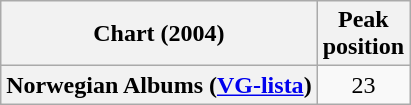<table class="wikitable plainrowheaders">
<tr>
<th>Chart (2004)</th>
<th>Peak<br>position</th>
</tr>
<tr>
<th scope="row">Norwegian Albums (<a href='#'>VG-lista</a>)</th>
<td style="text-align:center;">23</td>
</tr>
</table>
